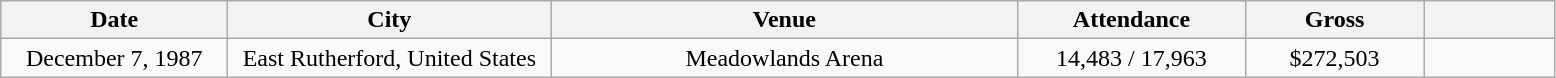<table class="wikitable sortable plainrowheaders" style="text-align:center;">
<tr>
<th scope="col" style="width:9em;">Date</th>
<th scope="col" style="width:13em;">City</th>
<th scope="col" style="width:19em;">Venue</th>
<th scope="col" style="width:9em;">Attendance</th>
<th scope="col" style="width:7em;">Gross</th>
<th scope="col" style="width:5em;" class="unsortable"></th>
</tr>
<tr>
<td>December 7, 1987</td>
<td>East Rutherford, United States</td>
<td>Meadowlands Arena</td>
<td>14,483 / 17,963</td>
<td>$272,503</td>
<td></td>
</tr>
</table>
